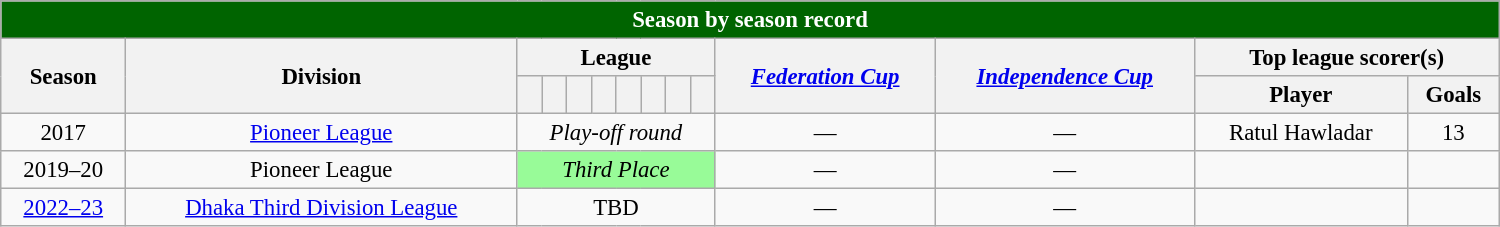<table class="wikitable sortable" style="text-align: center; font-size: 95%; width: 1000px">
<tr>
<th colspan=14 style="background-color:#006400; color: #FFFFFF;"><span>Season by season record</span></th>
</tr>
<tr>
<th rowspan="2">Season</th>
<th rowspan="2"><strong>Division</strong></th>
<th colspan="8">League</th>
<th rowspan="2"><em><a href='#'>Federation Cup</a></em></th>
<th rowspan="2"><em><a href='#'>Independence Cup</a></em></th>
<th colspan="2">Top league scorer(s)</th>
</tr>
<tr>
<th></th>
<th></th>
<th></th>
<th></th>
<th></th>
<th></th>
<th></th>
<th></th>
<th>Player</th>
<th>Goals</th>
</tr>
<tr>
<td>2017</td>
<td><a href='#'>Pioneer League</a></td>
<td colspan=8><em>Play-off round</em></td>
<td>—</td>
<td>—</td>
<td> Ratul Hawladar</td>
<td>13</td>
</tr>
<tr>
<td>2019–20</td>
<td>Pioneer League</td>
<td colspan=8 bgcolor="palegreen" align="center"><em>Third Place</em></td>
<td>—</td>
<td>—</td>
<td></td>
<td></td>
</tr>
<tr>
<td><a href='#'>2022–23</a></td>
<td><a href='#'>Dhaka Third Division League</a></td>
<td colspan=8>TBD</td>
<td>—</td>
<td>—</td>
<td></td>
<td></td>
</tr>
</table>
